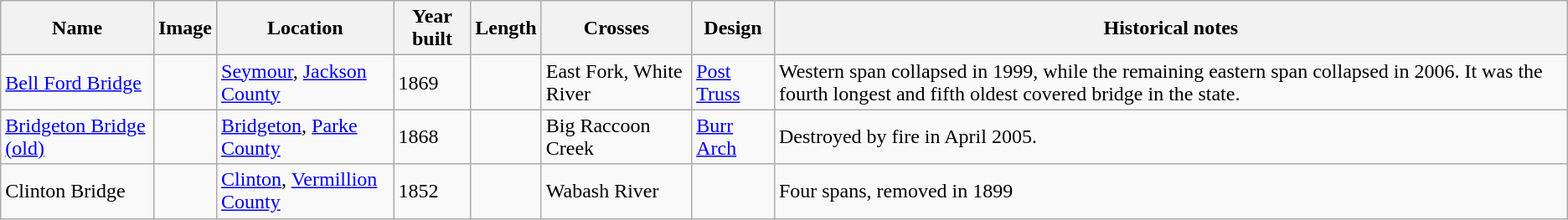<table class="wikitable sortable">
<tr>
<th>Name</th>
<th class=unsortable>Image</th>
<th>Location<br></th>
<th>Year built</th>
<th>Length</th>
<th>Crosses</th>
<th>Design</th>
<th>Historical notes</th>
</tr>
<tr>
<td><a href='#'>Bell Ford Bridge</a></td>
<td></td>
<td> <a href='#'>Seymour</a>, <a href='#'>Jackson County</a></td>
<td>1869</td>
<td></td>
<td>East Fork, White River</td>
<td><a href='#'>Post Truss</a></td>
<td>Western span collapsed in 1999, while the remaining eastern span collapsed in 2006. It was the fourth longest and fifth oldest covered bridge in the state.</td>
</tr>
<tr>
<td><a href='#'>Bridgeton Bridge (old)</a></td>
<td></td>
<td> <a href='#'>Bridgeton</a>, <a href='#'>Parke County</a></td>
<td>1868</td>
<td></td>
<td>Big Raccoon Creek</td>
<td><a href='#'>Burr Arch</a></td>
<td>Destroyed by fire in April 2005.</td>
</tr>
<tr>
<td>Clinton Bridge</td>
<td></td>
<td> <a href='#'>Clinton</a>, <a href='#'>Vermillion County</a></td>
<td>1852</td>
<td></td>
<td>Wabash River</td>
<td></td>
<td>Four spans, removed in 1899</td>
</tr>
</table>
